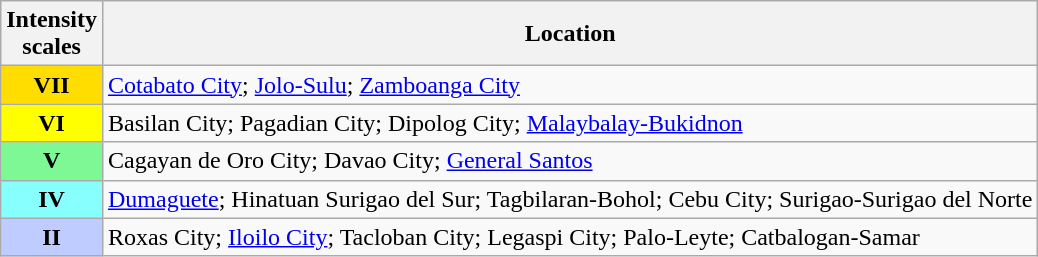<table class="wikitable">
<tr>
<th>Intensity<br>scales</th>
<th>Location</th>
</tr>
<tr>
<th style="background-color: #fd0;">VII</th>
<td><a href='#'>Cotabato City</a>; <a href='#'>Jolo-Sulu</a>; <a href='#'>Zamboanga City</a></td>
</tr>
<tr>
<th style="background-color: #ff0;">VI</th>
<td>Basilan City; Pagadian City; Dipolog City; <a href='#'>Malaybalay-Bukidnon</a></td>
</tr>
<tr>
<th style="background-color: #7df894;">V</th>
<td>Cagayan de Oro City; Davao City; <a href='#'>General Santos</a></td>
</tr>
<tr>
<th style="background-color: #8ff;">IV</th>
<td><a href='#'>Dumaguete</a>; Hinatuan Surigao del Sur; Tagbilaran-Bohol; Cebu City; Surigao-Surigao del Norte</td>
</tr>
<tr>
<th style="background-color: #bfccff;">II</th>
<td>Roxas City; <a href='#'>Iloilo City</a>; Tacloban City; Legaspi City; Palo-Leyte; Catbalogan-Samar</td>
</tr>
</table>
